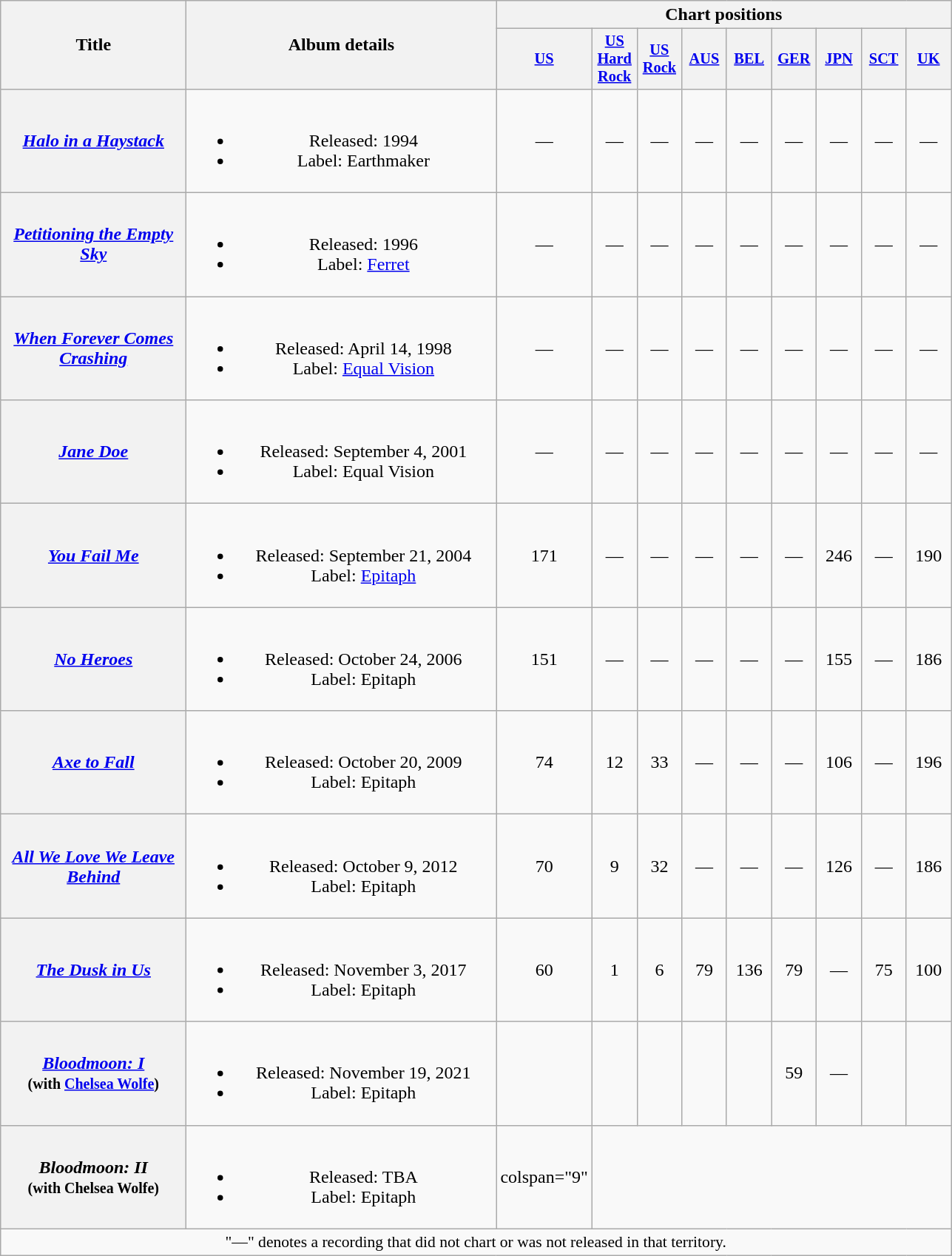<table class="wikitable plainrowheaders" style="text-align:center;">
<tr>
<th scope="col" rowspan="2" style="width:10em;">Title</th>
<th scope="col" rowspan="2" style="width:17em;">Album details</th>
<th scope="col" colspan="9">Chart positions</th>
</tr>
<tr>
<th scope="col" style="width:2.5em;font-size:85%;"><a href='#'>US</a><br></th>
<th scope="col" style="width:2.5em;font-size:85%;"><a href='#'>US Hard Rock</a><br></th>
<th scope="col" style="width:2.5em;font-size:85%;"><a href='#'>US Rock</a><br></th>
<th scope="col" style="width:2.5em;font-size:85%;"><a href='#'>AUS</a><br></th>
<th scope="col" style="width:2.5em;font-size:85%;"><a href='#'>BEL</a><br></th>
<th scope="col" style="width:2.5em;font-size:85%;"><a href='#'>GER</a><br></th>
<th scope="col" style="width:2.5em;font-size:85%;"><a href='#'>JPN</a><br></th>
<th scope="col" style="width:2.5em;font-size:85%;"><a href='#'>SCT</a><br></th>
<th scope="col" style="width:2.5em;font-size:85%;"><a href='#'>UK</a><br></th>
</tr>
<tr>
<th scope="row"><em><a href='#'>Halo in a Haystack</a></em></th>
<td><br><ul><li>Released: 1994</li><li>Label: Earthmaker</li></ul></td>
<td align="center">—</td>
<td align="center">—</td>
<td align="center">—</td>
<td>—</td>
<td>—</td>
<td>—</td>
<td align="center">—</td>
<td>—</td>
<td align="center">—</td>
</tr>
<tr>
<th scope="row"><em><a href='#'>Petitioning the Empty Sky</a></em></th>
<td><br><ul><li>Released: 1996</li><li>Label: <a href='#'>Ferret</a></li></ul></td>
<td align="center">—</td>
<td align="center">—</td>
<td align="center">—</td>
<td>—</td>
<td>—</td>
<td>—</td>
<td align="center">—</td>
<td>—</td>
<td align="center">—</td>
</tr>
<tr>
<th scope="row"><em><a href='#'>When Forever Comes Crashing</a></em></th>
<td><br><ul><li>Released: April 14, 1998</li><li>Label: <a href='#'>Equal Vision</a></li></ul></td>
<td align="center">—</td>
<td align="center">—</td>
<td align="center">—</td>
<td>—</td>
<td>—</td>
<td>—</td>
<td align="center">—</td>
<td>—</td>
<td align="center">—</td>
</tr>
<tr>
<th scope="row"><em><a href='#'>Jane Doe</a></em></th>
<td><br><ul><li>Released: September 4, 2001</li><li>Label: Equal Vision</li></ul></td>
<td align="center">—</td>
<td align="center">—</td>
<td align="center">—</td>
<td>—</td>
<td>—</td>
<td>—</td>
<td align="center">—</td>
<td>—</td>
<td align="center">—</td>
</tr>
<tr>
<th scope="row"><em><a href='#'>You Fail Me</a></em></th>
<td><br><ul><li>Released: September 21, 2004</li><li>Label: <a href='#'>Epitaph</a></li></ul></td>
<td align="center">171</td>
<td align="center">—</td>
<td align="center">—</td>
<td>—</td>
<td>—</td>
<td>—</td>
<td align="center">246</td>
<td>—</td>
<td align="center">190</td>
</tr>
<tr>
<th scope="row"><em><a href='#'>No Heroes</a></em></th>
<td><br><ul><li>Released: October 24, 2006</li><li>Label: Epitaph</li></ul></td>
<td align="center">151</td>
<td align="center">—</td>
<td align="center">—</td>
<td>—</td>
<td>—</td>
<td>—</td>
<td align="center">155</td>
<td>—</td>
<td align="center">186</td>
</tr>
<tr>
<th scope="row"><em><a href='#'>Axe to Fall</a></em></th>
<td><br><ul><li>Released: October 20, 2009</li><li>Label: Epitaph</li></ul></td>
<td align="center">74</td>
<td align="center">12</td>
<td align="center">33</td>
<td>—</td>
<td>—</td>
<td>—</td>
<td align="center">106</td>
<td>—</td>
<td align="center">196<br></td>
</tr>
<tr>
<th scope="row"><em><a href='#'>All We Love We Leave Behind</a></em></th>
<td><br><ul><li>Released: October 9, 2012</li><li>Label: Epitaph</li></ul></td>
<td align="center">70</td>
<td align="center">9</td>
<td align="center">32</td>
<td>—</td>
<td>—</td>
<td>—</td>
<td align="center">126</td>
<td>—</td>
<td align="center">186<br></td>
</tr>
<tr>
<th scope="row"><em><a href='#'>The Dusk in Us</a></em></th>
<td><br><ul><li>Released: November 3, 2017</li><li>Label: Epitaph</li></ul></td>
<td align="center">60</td>
<td align="center">1</td>
<td align="center">6</td>
<td>79</td>
<td>136</td>
<td>79</td>
<td align="center">—</td>
<td>75</td>
<td align="center">100<br></td>
</tr>
<tr>
<th scope="row"><em><a href='#'>Bloodmoon: I</a></em><br><small>(with <a href='#'>Chelsea Wolfe</a>)</small></th>
<td><br><ul><li>Released: November 19, 2021</li><li>Label: Epitaph</li></ul></td>
<td align="center"></td>
<td align="center"></td>
<td align="center"></td>
<td></td>
<td></td>
<td>59</td>
<td align="center">—</td>
<td></td>
<td align="center"><br></td>
</tr>
<tr>
<th scope="row"><em>Bloodmoon: II</em><br><small>(with Chelsea Wolfe)</small></th>
<td><br><ul><li>Released: TBA</li><li>Label: Epitaph</li></ul></td>
<td>colspan="9" </td>
</tr>
<tr>
<td colspan="14" style="font-size:90%">"—" denotes a recording that did not chart or was not released in that territory.</td>
</tr>
</table>
